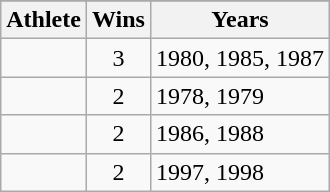<table class="wikitable">
<tr>
</tr>
<tr>
<th>Athlete</th>
<th>Wins</th>
<th>Years</th>
</tr>
<tr>
<td></td>
<td align=center>3</td>
<td>1980, 1985, 1987</td>
</tr>
<tr>
<td></td>
<td align=center>2</td>
<td>1978, 1979</td>
</tr>
<tr>
<td></td>
<td align=center>2</td>
<td>1986, 1988</td>
</tr>
<tr>
<td></td>
<td align=center>2</td>
<td>1997, 1998</td>
</tr>
</table>
